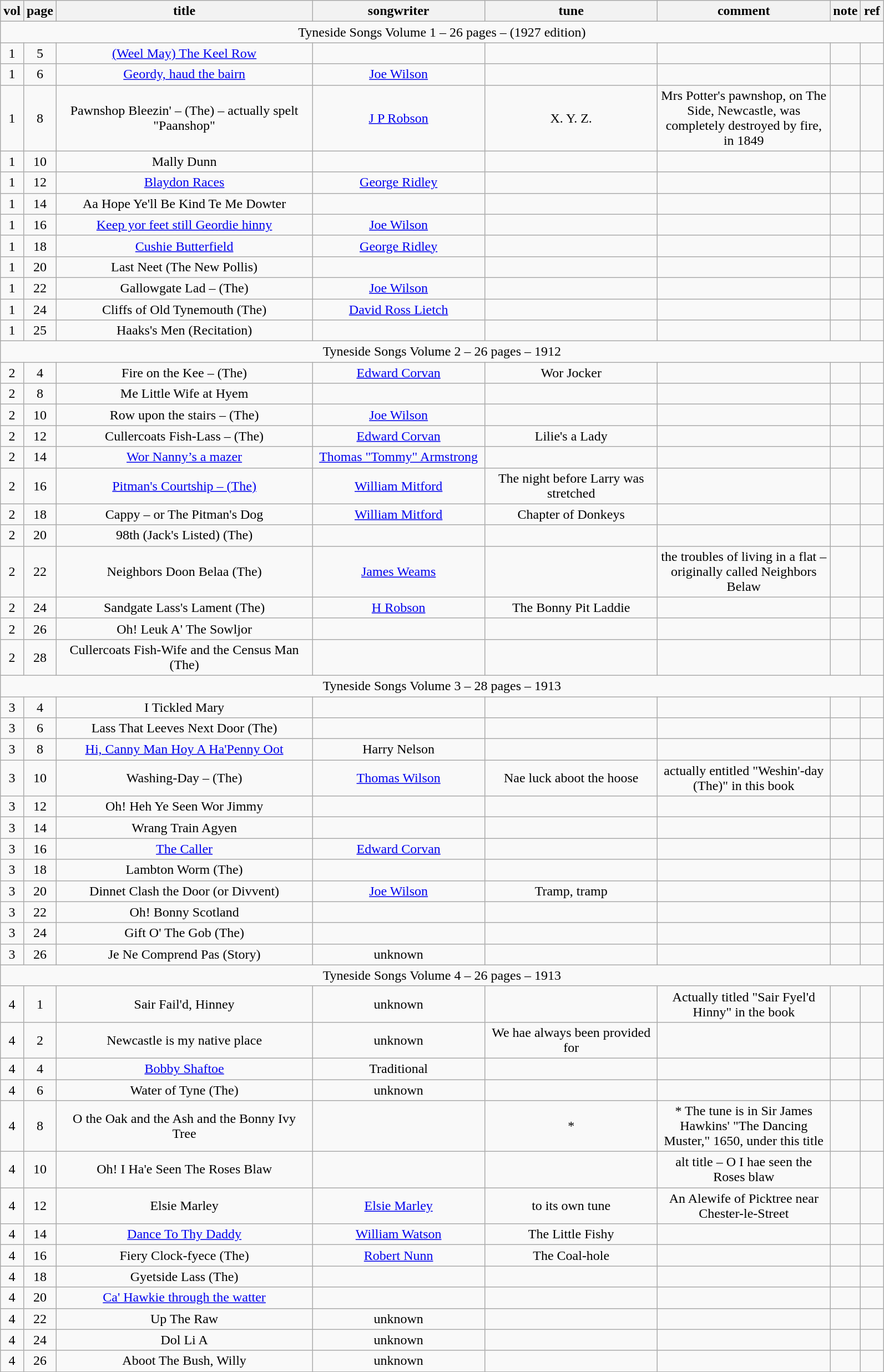<table class="wikitable" style="text-align:center;">
<tr>
<th width=20 abbr="volume">vol</th>
<th width=20 abbr="page">page</th>
<th width=300 abbr="title of song">title</th>
<th width=200 abbr="writer">songwriter</th>
<th width=200 abbr="tune/air">tune</th>
<th width=200 abbr="comments">comment</th>
<th width=20 abbr="notes">note</th>
<th width=20 abbr="reference">ref</th>
</tr>
<tr>
<td colspan=16 abbr="Comment">Tyneside Songs Volume 1 – 26 pages – (1927 edition)</td>
</tr>
<tr>
<td>1</td>
<td>5</td>
<td><a href='#'>(Weel May) The Keel Row</a></td>
<td></td>
<td></td>
<td></td>
<td></td>
<td></td>
</tr>
<tr>
<td>1</td>
<td>6</td>
<td><a href='#'>Geordy, haud the bairn</a></td>
<td><a href='#'>Joe Wilson</a></td>
<td></td>
<td></td>
<td></td>
<td></td>
</tr>
<tr>
<td>1</td>
<td>8</td>
<td>Pawnshop Bleezin' – (The) – actually spelt "Paanshop"</td>
<td><a href='#'>J P Robson</a></td>
<td>X. Y. Z.</td>
<td>Mrs Potter's pawnshop, on The Side, Newcastle, was completely destroyed by fire, in 1849</td>
<td></td>
<td></td>
</tr>
<tr>
<td>1</td>
<td>10</td>
<td>Mally Dunn</td>
<td></td>
<td></td>
<td></td>
<td></td>
<td></td>
</tr>
<tr>
<td>1</td>
<td>12</td>
<td><a href='#'>Blaydon Races</a></td>
<td><a href='#'>George Ridley</a></td>
<td></td>
<td></td>
<td></td>
<td></td>
</tr>
<tr>
<td>1</td>
<td>14</td>
<td>Aa Hope Ye'll Be Kind Te Me Dowter</td>
<td></td>
<td></td>
<td></td>
<td></td>
<td></td>
</tr>
<tr>
<td>1</td>
<td>16</td>
<td><a href='#'>Keep yor feet still Geordie hinny</a></td>
<td><a href='#'>Joe Wilson</a></td>
<td></td>
<td></td>
<td></td>
<td></td>
</tr>
<tr>
<td>1</td>
<td>18</td>
<td><a href='#'>Cushie Butterfield</a></td>
<td><a href='#'>George Ridley</a></td>
<td></td>
<td></td>
<td></td>
<td></td>
</tr>
<tr>
<td>1</td>
<td>20</td>
<td>Last Neet (The New Pollis)</td>
<td></td>
<td></td>
<td></td>
<td></td>
<td></td>
</tr>
<tr>
<td>1</td>
<td>22</td>
<td>Gallowgate Lad – (The)</td>
<td><a href='#'>Joe Wilson</a></td>
<td></td>
<td></td>
<td></td>
<td></td>
</tr>
<tr>
<td>1</td>
<td>24</td>
<td>Cliffs of Old Tynemouth (The)</td>
<td><a href='#'>David Ross Lietch</a></td>
<td></td>
<td></td>
<td></td>
<td></td>
</tr>
<tr>
<td>1</td>
<td>25</td>
<td>Haaks's Men (Recitation)</td>
<td></td>
<td></td>
<td></td>
<td></td>
<td></td>
</tr>
<tr>
<td colspan=16 abbr="Comment">Tyneside Songs Volume 2 – 26 pages – 1912</td>
</tr>
<tr>
<td>2</td>
<td>4</td>
<td>Fire on the Kee – (The)</td>
<td><a href='#'>Edward Corvan</a></td>
<td>Wor Jocker</td>
<td></td>
<td></td>
<td></td>
</tr>
<tr>
<td>2</td>
<td>8</td>
<td>Me Little Wife at Hyem</td>
<td></td>
<td></td>
<td></td>
<td></td>
<td></td>
</tr>
<tr>
<td>2</td>
<td>10</td>
<td>Row upon the stairs – (The)</td>
<td><a href='#'>Joe Wilson</a></td>
<td></td>
<td></td>
<td></td>
<td></td>
</tr>
<tr>
<td>2</td>
<td>12</td>
<td>Cullercoats Fish-Lass – (The)</td>
<td><a href='#'>Edward Corvan</a></td>
<td>Lilie's a Lady</td>
<td></td>
<td></td>
<td></td>
</tr>
<tr>
<td>2</td>
<td>14</td>
<td><a href='#'>Wor Nanny’s a mazer</a></td>
<td><a href='#'>Thomas "Tommy" Armstrong</a></td>
<td></td>
<td></td>
<td></td>
<td></td>
</tr>
<tr>
<td>2</td>
<td>16</td>
<td><a href='#'>Pitman's Courtship – (The)</a></td>
<td><a href='#'>William Mitford</a></td>
<td>The night before Larry was stretched</td>
<td></td>
<td></td>
<td></td>
</tr>
<tr>
<td>2</td>
<td>18</td>
<td>Cappy – or The Pitman's Dog</td>
<td><a href='#'>William Mitford</a></td>
<td>Chapter of Donkeys</td>
<td></td>
<td></td>
<td></td>
</tr>
<tr>
<td>2</td>
<td>20</td>
<td>98th (Jack's Listed) (The)</td>
<td></td>
<td></td>
<td></td>
<td></td>
<td></td>
</tr>
<tr>
<td>2</td>
<td>22</td>
<td>Neighbors Doon Belaa (The)</td>
<td><a href='#'>James Weams</a></td>
<td></td>
<td>the troubles of living in a flat – originally called Neighbors Belaw</td>
<td></td>
<td></td>
</tr>
<tr>
<td>2</td>
<td>24</td>
<td>Sandgate Lass's Lament (The)</td>
<td><a href='#'>H Robson</a></td>
<td>The Bonny Pit Laddie</td>
<td></td>
<td></td>
<td></td>
</tr>
<tr>
<td>2</td>
<td>26</td>
<td>Oh! Leuk A' The Sowljor</td>
<td></td>
<td></td>
<td></td>
<td></td>
<td></td>
</tr>
<tr>
<td>2</td>
<td>28</td>
<td>Cullercoats Fish-Wife and the Census Man (The)</td>
<td></td>
<td></td>
<td></td>
<td></td>
<td></td>
</tr>
<tr>
<td colspan=16 abbr="Comment">Tyneside Songs Volume 3 – 28 pages – 1913</td>
</tr>
<tr>
<td>3</td>
<td>4</td>
<td>I Tickled Mary</td>
<td></td>
<td></td>
<td></td>
<td></td>
<td></td>
</tr>
<tr>
<td>3</td>
<td>6</td>
<td>Lass That Leeves Next Door (The)</td>
<td></td>
<td></td>
<td></td>
<td></td>
<td></td>
</tr>
<tr>
<td>3</td>
<td>8</td>
<td><a href='#'>Hi, Canny Man Hoy A Ha'Penny Oot</a></td>
<td>Harry Nelson</td>
<td></td>
<td></td>
<td></td>
<td></td>
</tr>
<tr>
<td>3</td>
<td>10</td>
<td>Washing-Day – (The)</td>
<td><a href='#'>Thomas Wilson</a></td>
<td>Nae luck aboot the hoose</td>
<td>actually entitled "Weshin'-day (The)" in this book</td>
<td></td>
<td></td>
</tr>
<tr>
<td>3</td>
<td>12</td>
<td>Oh! Heh Ye Seen Wor Jimmy</td>
<td></td>
<td></td>
<td></td>
<td></td>
<td></td>
</tr>
<tr>
<td>3</td>
<td>14</td>
<td>Wrang Train Agyen</td>
<td></td>
<td></td>
<td></td>
<td></td>
<td></td>
</tr>
<tr>
<td>3</td>
<td>16</td>
<td><a href='#'>The Caller</a></td>
<td><a href='#'>Edward Corvan</a></td>
<td></td>
<td></td>
<td></td>
<td></td>
</tr>
<tr>
<td>3</td>
<td>18</td>
<td>Lambton Worm (The)</td>
<td></td>
<td></td>
<td></td>
<td></td>
<td></td>
</tr>
<tr>
<td>3</td>
<td>20</td>
<td>Dinnet Clash the Door (or Divvent)</td>
<td><a href='#'>Joe Wilson</a></td>
<td>Tramp, tramp</td>
<td></td>
<td></td>
<td></td>
</tr>
<tr>
<td>3</td>
<td>22</td>
<td>Oh! Bonny Scotland</td>
<td></td>
<td></td>
<td></td>
<td></td>
<td></td>
</tr>
<tr>
<td>3</td>
<td>24</td>
<td>Gift O' The Gob (The)</td>
<td></td>
<td></td>
<td></td>
<td></td>
<td></td>
</tr>
<tr>
<td>3</td>
<td>26</td>
<td>Je Ne Comprend Pas (Story)</td>
<td>unknown</td>
<td></td>
<td></td>
<td></td>
<td></td>
</tr>
<tr>
<td colspan=16 abbr="Comment">Tyneside Songs Volume 4 – 26 pages – 1913</td>
</tr>
<tr>
<td>4</td>
<td>1</td>
<td>Sair Fail'd, Hinney</td>
<td>unknown</td>
<td></td>
<td>Actually titled "Sair Fyel'd Hinny" in the book</td>
<td></td>
<td></td>
</tr>
<tr>
<td>4</td>
<td>2</td>
<td>Newcastle is my native place</td>
<td>unknown</td>
<td>We hae always been provided for</td>
<td></td>
<td></td>
<td></td>
</tr>
<tr>
<td>4</td>
<td>4</td>
<td><a href='#'>Bobby Shaftoe</a></td>
<td>Traditional</td>
<td></td>
<td></td>
<td></td>
<td></td>
</tr>
<tr>
<td>4</td>
<td>6</td>
<td>Water of Tyne (The)</td>
<td>unknown</td>
<td></td>
<td></td>
<td></td>
<td></td>
</tr>
<tr>
<td>4</td>
<td>8</td>
<td>O the Oak and the Ash and the Bonny Ivy Tree</td>
<td></td>
<td> *</td>
<td>* The tune is in Sir James Hawkins' "The Dancing Muster," 1650, under this title</td>
<td></td>
<td></td>
</tr>
<tr>
<td>4</td>
<td>10</td>
<td>Oh! I Ha'e Seen The Roses Blaw</td>
<td></td>
<td></td>
<td>alt title – O I hae seen the Roses blaw</td>
<td></td>
<td></td>
</tr>
<tr>
<td>4</td>
<td>12</td>
<td>Elsie Marley</td>
<td><a href='#'>Elsie Marley</a></td>
<td>to its own tune</td>
<td>An Alewife of Picktree near Chester-le-Street</td>
<td></td>
<td></td>
</tr>
<tr>
<td>4</td>
<td>14</td>
<td><a href='#'>Dance To Thy Daddy</a></td>
<td><a href='#'>William Watson</a></td>
<td>The Little Fishy</td>
<td></td>
<td></td>
<td></td>
</tr>
<tr>
<td>4</td>
<td>16</td>
<td>Fiery Clock-fyece (The)</td>
<td><a href='#'>Robert Nunn</a></td>
<td>The Coal-hole</td>
<td></td>
<td></td>
<td></td>
</tr>
<tr>
<td>4</td>
<td>18</td>
<td>Gyetside Lass (The)</td>
<td></td>
<td></td>
<td></td>
<td></td>
<td></td>
</tr>
<tr>
<td>4</td>
<td>20</td>
<td><a href='#'>Ca' Hawkie through the watter</a></td>
<td></td>
<td></td>
<td></td>
<td></td>
<td></td>
</tr>
<tr>
<td>4</td>
<td>22</td>
<td>Up The Raw</td>
<td>unknown</td>
<td></td>
<td></td>
<td></td>
<td></td>
</tr>
<tr>
<td>4</td>
<td>24</td>
<td>Dol Li A</td>
<td>unknown</td>
<td></td>
<td></td>
<td></td>
<td></td>
</tr>
<tr>
<td>4</td>
<td>26</td>
<td>Aboot The Bush, Willy</td>
<td>unknown</td>
<td></td>
<td></td>
<td></td>
<td></td>
</tr>
<tr>
</tr>
</table>
